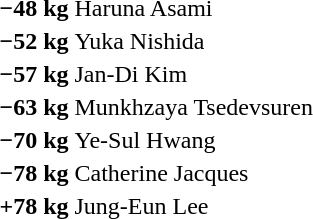<table>
<tr>
<th rowspan=2>−48 kg</th>
<td rowspan=2>Haruna Asami</td>
<td rowspan=2></td>
<td></td>
</tr>
<tr>
<td></td>
</tr>
<tr>
<th rowspan=2>−52 kg</th>
<td rowspan=2>Yuka Nishida</td>
<td rowspan=2></td>
<td></td>
</tr>
<tr>
<td></td>
</tr>
<tr>
<th rowspan=2>−57 kg</th>
<td rowspan=2>Jan-Di Kim</td>
<td rowspan=2></td>
<td></td>
</tr>
<tr>
<td></td>
</tr>
<tr>
<th rowspan=2>−63 kg</th>
<td rowspan=2>Munkhzaya Tsedevsuren</td>
<td rowspan=2></td>
<td></td>
</tr>
<tr>
<td></td>
</tr>
<tr>
<th rowspan=2>−70 kg</th>
<td rowspan=2>Ye-Sul Hwang</td>
<td rowspan=2></td>
<td></td>
</tr>
<tr>
<td></td>
</tr>
<tr>
<th rowspan=2>−78 kg</th>
<td rowspan=2>Catherine Jacques</td>
<td rowspan=2></td>
<td></td>
</tr>
<tr>
<td></td>
</tr>
<tr>
<th rowspan=2>+78 kg</th>
<td rowspan=2>Jung-Eun Lee</td>
<td rowspan=2></td>
<td></td>
</tr>
<tr>
<td></td>
</tr>
</table>
